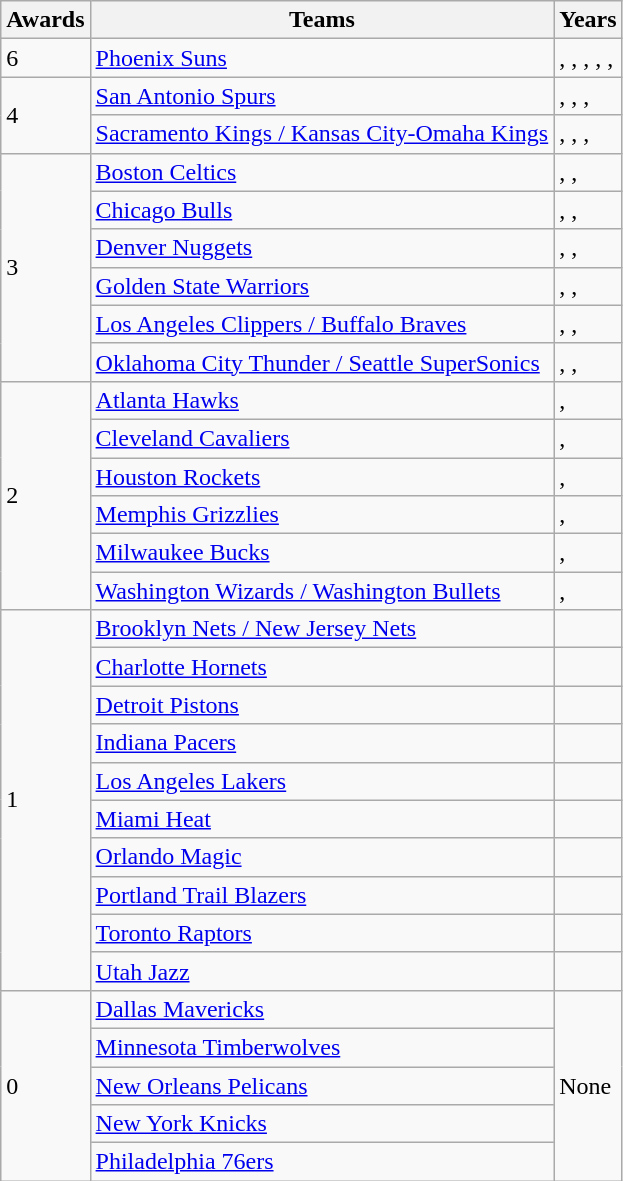<table class="wikitable">
<tr>
<th>Awards</th>
<th>Teams</th>
<th>Years</th>
</tr>
<tr>
<td>6</td>
<td><a href='#'>Phoenix Suns</a></td>
<td>, , , , , </td>
</tr>
<tr>
<td rowspan=2>4</td>
<td><a href='#'>San Antonio Spurs</a></td>
<td>, , , </td>
</tr>
<tr>
<td><a href='#'>Sacramento Kings / Kansas City-Omaha Kings</a></td>
<td>, , , </td>
</tr>
<tr>
<td rowspan=6>3</td>
<td><a href='#'>Boston Celtics</a></td>
<td>, , </td>
</tr>
<tr>
<td><a href='#'>Chicago Bulls</a></td>
<td>, , </td>
</tr>
<tr>
<td><a href='#'>Denver Nuggets</a></td>
<td>, , </td>
</tr>
<tr>
<td><a href='#'>Golden State Warriors</a></td>
<td>, , </td>
</tr>
<tr>
<td><a href='#'>Los Angeles Clippers / Buffalo Braves</a></td>
<td>, , </td>
</tr>
<tr>
<td><a href='#'>Oklahoma City Thunder / Seattle SuperSonics</a></td>
<td>, , </td>
</tr>
<tr>
<td rowspan=6>2</td>
<td><a href='#'>Atlanta Hawks</a></td>
<td>, </td>
</tr>
<tr>
<td><a href='#'>Cleveland Cavaliers</a></td>
<td>, </td>
</tr>
<tr>
<td><a href='#'>Houston Rockets</a></td>
<td>, </td>
</tr>
<tr>
<td><a href='#'>Memphis Grizzlies</a></td>
<td>, </td>
</tr>
<tr>
<td><a href='#'>Milwaukee Bucks</a></td>
<td>, </td>
</tr>
<tr>
<td><a href='#'>Washington Wizards / Washington Bullets</a></td>
<td>, </td>
</tr>
<tr>
<td rowspan=10>1</td>
<td><a href='#'>Brooklyn Nets / New Jersey Nets</a></td>
<td></td>
</tr>
<tr>
<td><a href='#'>Charlotte Hornets</a></td>
<td></td>
</tr>
<tr>
<td><a href='#'>Detroit Pistons</a></td>
<td></td>
</tr>
<tr>
<td><a href='#'>Indiana Pacers</a></td>
<td></td>
</tr>
<tr>
<td><a href='#'>Los Angeles Lakers</a></td>
<td></td>
</tr>
<tr>
<td><a href='#'>Miami Heat</a></td>
<td></td>
</tr>
<tr>
<td><a href='#'>Orlando Magic</a></td>
<td></td>
</tr>
<tr>
<td><a href='#'>Portland Trail Blazers</a></td>
<td></td>
</tr>
<tr>
<td><a href='#'>Toronto Raptors</a></td>
<td></td>
</tr>
<tr>
<td><a href='#'>Utah Jazz</a></td>
<td></td>
</tr>
<tr>
<td rowspan="5">0</td>
<td><a href='#'>Dallas Mavericks</a></td>
<td rowspan="5">None</td>
</tr>
<tr>
<td><a href='#'>Minnesota Timberwolves</a></td>
</tr>
<tr>
<td><a href='#'>New Orleans Pelicans</a></td>
</tr>
<tr>
<td><a href='#'>New York Knicks</a></td>
</tr>
<tr>
<td><a href='#'>Philadelphia 76ers</a></td>
</tr>
</table>
